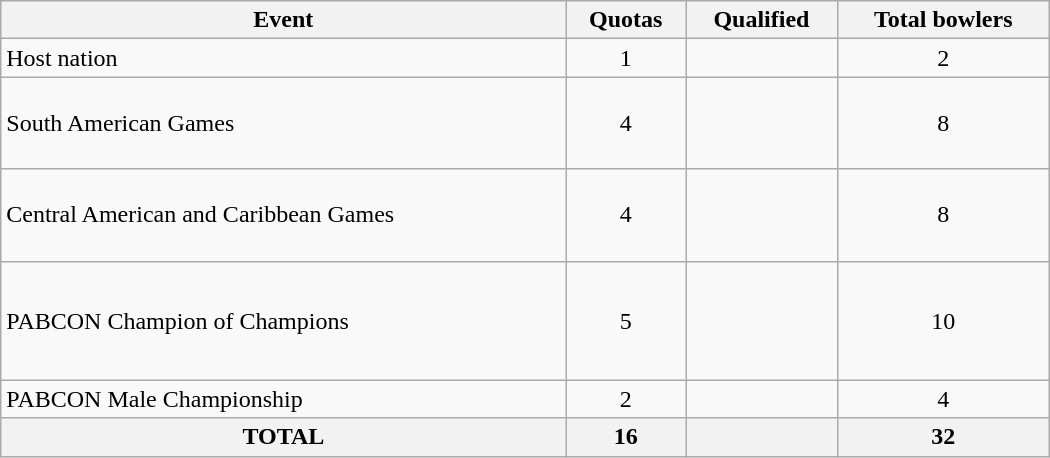<table class="wikitable" width=700>
<tr>
<th>Event</th>
<th>Quotas</th>
<th>Qualified</th>
<th>Total bowlers</th>
</tr>
<tr>
<td>Host nation</td>
<td align="center">1</td>
<td></td>
<td align="center">2</td>
</tr>
<tr>
<td>South American Games</td>
<td align="center">4</td>
<td><br><br><br></td>
<td align="center">8</td>
</tr>
<tr>
<td>Central American and Caribbean Games</td>
<td align="center">4</td>
<td><br><br><br></td>
<td align="center">8</td>
</tr>
<tr>
<td>PABCON Champion of Champions</td>
<td align="center">5</td>
<td><br><br><br><br></td>
<td align="center">10</td>
</tr>
<tr>
<td>PABCON Male Championship</td>
<td align="center">2</td>
<td><br></td>
<td align="center">4</td>
</tr>
<tr>
<th>TOTAL</th>
<th>16</th>
<th></th>
<th>32</th>
</tr>
</table>
